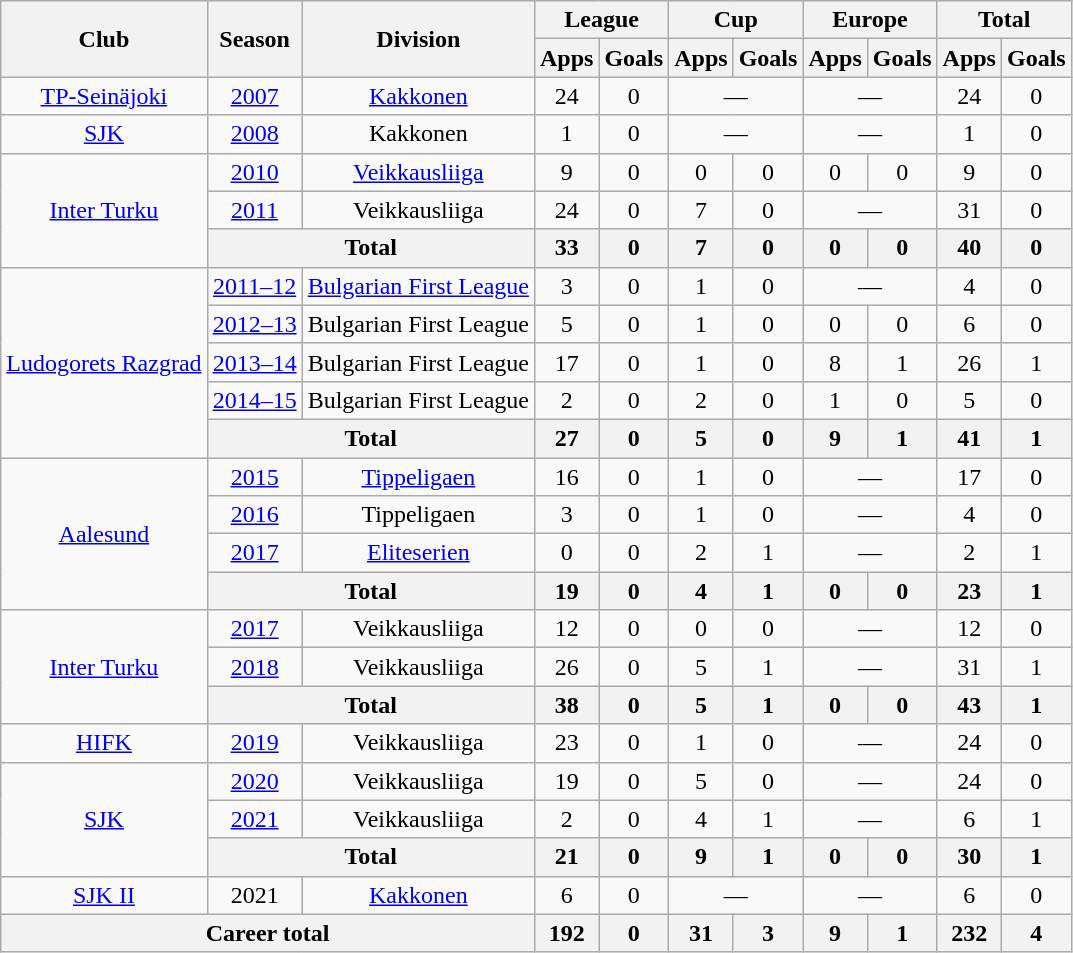<table class="wikitable" style=" text-align: center">
<tr>
<th rowspan=2>Club</th>
<th rowspan=2>Season</th>
<th rowspan="2">Division</th>
<th colspan=2>League</th>
<th colspan=2>Cup</th>
<th colspan=2>Europe</th>
<th colspan=2>Total</th>
</tr>
<tr>
<th>Apps</th>
<th>Goals</th>
<th>Apps</th>
<th>Goals</th>
<th>Apps</th>
<th>Goals</th>
<th>Apps</th>
<th>Goals</th>
</tr>
<tr>
<td><a href='#'>TP-Seinäjoki</a></td>
<td><a href='#'>2007</a></td>
<td><a href='#'>Kakkonen</a></td>
<td>24</td>
<td>0</td>
<td colspan="2">—</td>
<td colspan="2">—</td>
<td>24</td>
<td>0</td>
</tr>
<tr>
<td><a href='#'>SJK</a></td>
<td><a href='#'>2008</a></td>
<td>Kakkonen</td>
<td>1</td>
<td>0</td>
<td colspan="2">—</td>
<td colspan="2">—</td>
<td>1</td>
<td>0</td>
</tr>
<tr>
<td rowspan=3><a href='#'>Inter Turku</a></td>
<td><a href='#'>2010</a></td>
<td><a href='#'>Veikkausliiga</a></td>
<td>9</td>
<td>0</td>
<td>0</td>
<td>0</td>
<td>0</td>
<td>0</td>
<td>9</td>
<td>0</td>
</tr>
<tr>
<td><a href='#'>2011</a></td>
<td>Veikkausliiga</td>
<td>24</td>
<td>0</td>
<td>7</td>
<td>0</td>
<td colspan="2">—</td>
<td>31</td>
<td>0</td>
</tr>
<tr>
<th colspan=2>Total</th>
<th>33</th>
<th>0</th>
<th>7</th>
<th>0</th>
<th>0</th>
<th>0</th>
<th>40</th>
<th>0</th>
</tr>
<tr>
<td rowspan=5><a href='#'>Ludogorets Razgrad</a></td>
<td><a href='#'>2011–12</a></td>
<td><a href='#'>Bulgarian First League</a></td>
<td>3</td>
<td>0</td>
<td>1</td>
<td>0</td>
<td colspan="2">—</td>
<td>4</td>
<td>0</td>
</tr>
<tr>
<td><a href='#'>2012–13</a></td>
<td>Bulgarian First League</td>
<td>5</td>
<td>0</td>
<td>1</td>
<td>0</td>
<td>0</td>
<td>0</td>
<td>6</td>
<td>0</td>
</tr>
<tr>
<td><a href='#'>2013–14</a></td>
<td>Bulgarian First League</td>
<td>17</td>
<td>0</td>
<td>1</td>
<td>0</td>
<td>8</td>
<td>1</td>
<td>26</td>
<td>1</td>
</tr>
<tr>
<td><a href='#'>2014–15</a></td>
<td>Bulgarian First League</td>
<td>2</td>
<td>0</td>
<td>2</td>
<td>0</td>
<td>1</td>
<td>0</td>
<td>5</td>
<td>0</td>
</tr>
<tr>
<th colspan=2>Total</th>
<th>27</th>
<th>0</th>
<th>5</th>
<th>0</th>
<th>9</th>
<th>1</th>
<th>41</th>
<th>1</th>
</tr>
<tr>
<td rowspan=4><a href='#'>Aalesund</a></td>
<td><a href='#'>2015</a></td>
<td><a href='#'>Tippeligaen</a></td>
<td>16</td>
<td>0</td>
<td>1</td>
<td>0</td>
<td colspan="2">—</td>
<td>17</td>
<td>0</td>
</tr>
<tr>
<td><a href='#'>2016</a></td>
<td>Tippeligaen</td>
<td>3</td>
<td>0</td>
<td>1</td>
<td>0</td>
<td colspan="2">—</td>
<td>4</td>
<td>0</td>
</tr>
<tr>
<td><a href='#'>2017</a></td>
<td><a href='#'>Eliteserien</a></td>
<td>0</td>
<td>0</td>
<td>2</td>
<td>1</td>
<td colspan="2">—</td>
<td>2</td>
<td>1</td>
</tr>
<tr>
<th colspan=2>Total</th>
<th>19</th>
<th>0</th>
<th>4</th>
<th>1</th>
<th>0</th>
<th>0</th>
<th>23</th>
<th>1</th>
</tr>
<tr>
<td rowspan=3><a href='#'>Inter Turku</a></td>
<td><a href='#'>2017</a></td>
<td>Veikkausliiga</td>
<td>12</td>
<td>0</td>
<td>0</td>
<td>0</td>
<td colspan="2">—</td>
<td>12</td>
<td>0</td>
</tr>
<tr>
<td><a href='#'>2018</a></td>
<td>Veikkausliiga</td>
<td>26</td>
<td>0</td>
<td>5</td>
<td>1</td>
<td colspan="2">—</td>
<td>31</td>
<td>1</td>
</tr>
<tr>
<th colspan=2>Total</th>
<th>38</th>
<th>0</th>
<th>5</th>
<th>1</th>
<th>0</th>
<th>0</th>
<th>43</th>
<th>1</th>
</tr>
<tr>
<td><a href='#'>HIFK</a></td>
<td><a href='#'>2019</a></td>
<td>Veikkausliiga</td>
<td>23</td>
<td>0</td>
<td>1</td>
<td>0</td>
<td colspan="2">—</td>
<td>24</td>
<td>0</td>
</tr>
<tr>
<td rowspan="3"><a href='#'>SJK</a></td>
<td><a href='#'>2020</a></td>
<td>Veikkausliiga</td>
<td>19</td>
<td>0</td>
<td>5</td>
<td>0</td>
<td colspan="2">—</td>
<td>24</td>
<td>0</td>
</tr>
<tr>
<td><a href='#'>2021</a></td>
<td>Veikkausliiga</td>
<td>2</td>
<td>0</td>
<td>4</td>
<td>1</td>
<td colspan="2">—</td>
<td>6</td>
<td>1</td>
</tr>
<tr>
<th colspan=2>Total</th>
<th>21</th>
<th>0</th>
<th>9</th>
<th>1</th>
<th>0</th>
<th>0</th>
<th>30</th>
<th>1</th>
</tr>
<tr>
<td><a href='#'>SJK II</a></td>
<td>2021</td>
<td><a href='#'>Kakkonen</a></td>
<td>6</td>
<td>0</td>
<td colspan="2">—</td>
<td colspan="2">—</td>
<td>6</td>
<td>0</td>
</tr>
<tr>
<th colspan=3>Career total</th>
<th>192</th>
<th>0</th>
<th>31</th>
<th>3</th>
<th>9</th>
<th>1</th>
<th>232</th>
<th>4</th>
</tr>
</table>
